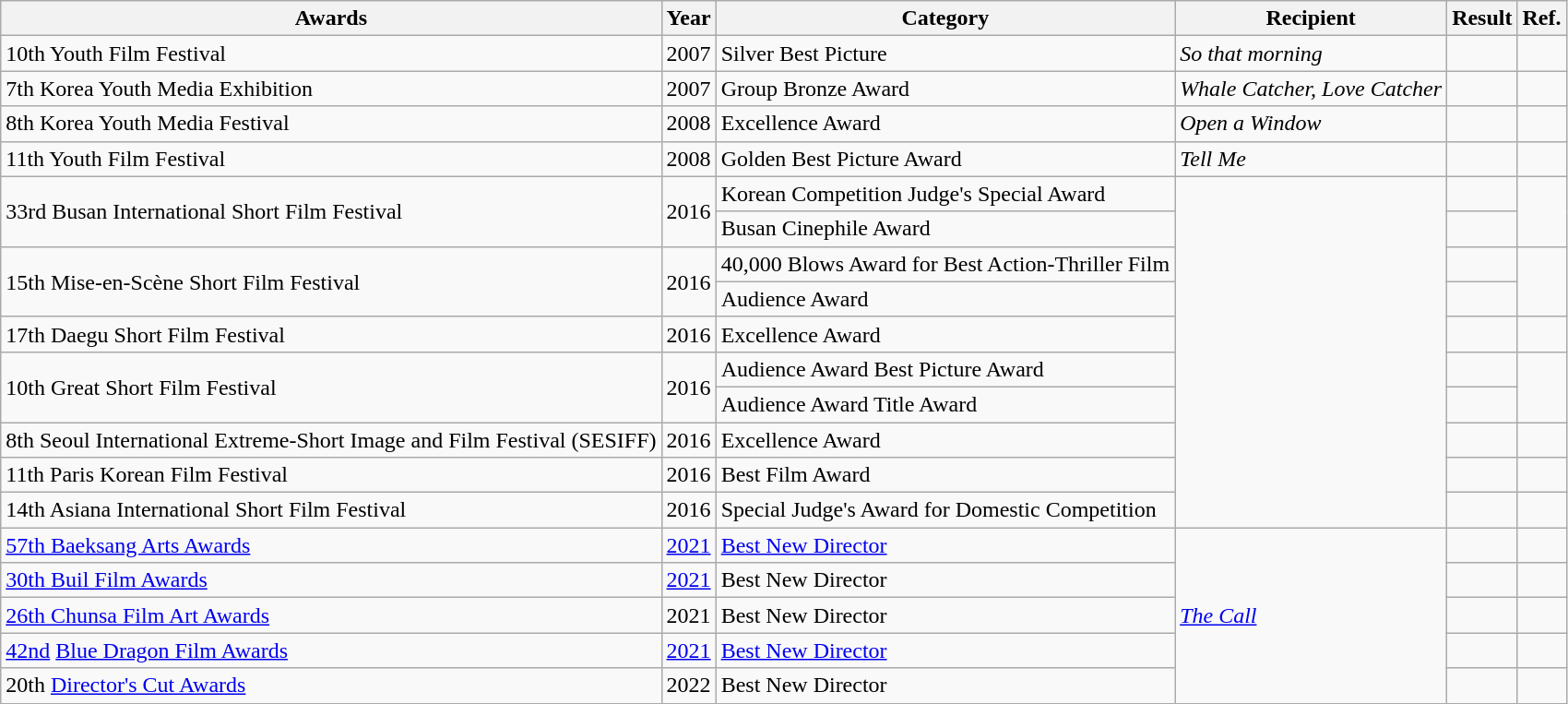<table class="wikitable sortable">
<tr>
<th>Awards</th>
<th>Year</th>
<th>Category</th>
<th>Recipient</th>
<th>Result</th>
<th>Ref.</th>
</tr>
<tr>
<td>10th Youth Film Festival</td>
<td>2007</td>
<td>Silver Best Picture</td>
<td><em>So that morning</em></td>
<td></td>
<td></td>
</tr>
<tr>
<td>7th Korea Youth Media Exhibition</td>
<td>2007</td>
<td>Group Bronze Award</td>
<td><em>Whale Catcher, Love Catcher</em></td>
<td></td>
<td></td>
</tr>
<tr>
<td>8th Korea Youth Media Festival</td>
<td>2008</td>
<td>Excellence Award</td>
<td><em>Open a Window</em></td>
<td></td>
<td></td>
</tr>
<tr>
<td>11th Youth Film Festival</td>
<td>2008</td>
<td>Golden Best Picture Award</td>
<td><em>Tell Me</em></td>
<td></td>
<td></td>
</tr>
<tr>
<td rowspan="2">33rd Busan International Short Film Festival</td>
<td rowspan="2">2016</td>
<td>Korean Competition Judge's Special Award</td>
<td rowspan="10"><em></em></td>
<td></td>
<td rowspan="2"></td>
</tr>
<tr>
<td>Busan Cinephile Award</td>
<td></td>
</tr>
<tr>
<td rowspan="2">15th Mise-en-Scène Short Film Festival</td>
<td rowspan="2">2016</td>
<td>40,000 Blows Award for Best Action-Thriller Film</td>
<td></td>
<td rowspan="2"></td>
</tr>
<tr>
<td>Audience Award</td>
<td></td>
</tr>
<tr>
<td>17th Daegu Short Film Festival</td>
<td>2016</td>
<td>Excellence Award</td>
<td></td>
<td></td>
</tr>
<tr>
<td rowspan="2">10th Great Short Film Festival</td>
<td rowspan="2">2016</td>
<td>Audience Award Best Picture Award</td>
<td></td>
<td rowspan="2"></td>
</tr>
<tr>
<td>Audience Award Title Award</td>
<td></td>
</tr>
<tr>
<td>8th Seoul International Extreme-Short Image and Film Festival (SESIFF)</td>
<td>2016</td>
<td>Excellence Award</td>
<td></td>
<td></td>
</tr>
<tr>
<td>11th Paris Korean Film Festival</td>
<td>2016</td>
<td>Best Film Award</td>
<td></td>
<td></td>
</tr>
<tr>
<td>14th Asiana International Short Film Festival</td>
<td>2016</td>
<td>Special Judge's Award for Domestic Competition</td>
<td></td>
<td></td>
</tr>
<tr>
<td><a href='#'>57th Baeksang Arts Awards</a></td>
<td><a href='#'>2021</a></td>
<td><a href='#'>Best New Director</a></td>
<td rowspan="5"><em><a href='#'>The Call</a></em></td>
<td></td>
<td></td>
</tr>
<tr>
<td><a href='#'>30th Buil Film Awards</a></td>
<td><a href='#'>2021</a></td>
<td>Best New Director</td>
<td></td>
<td></td>
</tr>
<tr>
<td><a href='#'>26th Chunsa Film Art Awards</a></td>
<td>2021</td>
<td>Best New Director</td>
<td></td>
<td></td>
</tr>
<tr>
<td><a href='#'>42nd</a> <a href='#'>Blue Dragon Film Awards</a></td>
<td><a href='#'>2021</a></td>
<td><a href='#'>Best New Director</a></td>
<td></td>
<td></td>
</tr>
<tr>
<td>20th <a href='#'>Director's Cut Awards</a></td>
<td>2022</td>
<td>Best New Director</td>
<td></td>
<td></td>
</tr>
</table>
